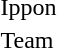<table>
<tr>
<td rowspan=2>Ippon</td>
<td rowspan=2></td>
<td rowspan=2></td>
<td></td>
</tr>
<tr>
<td></td>
</tr>
<tr>
<td rowspan=2>Team</td>
<td rowspan=2></td>
<td rowspan=2></td>
<td rowspan=2> <br> </td>
</tr>
<tr>
</tr>
</table>
